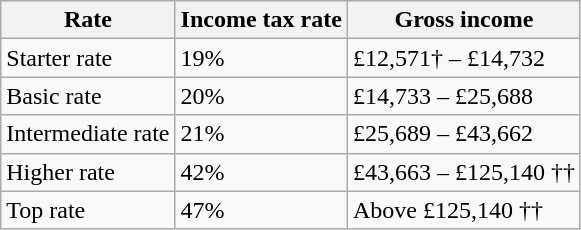<table class="wikitable">
<tr>
<th>Rate</th>
<th>Income tax rate</th>
<th>Gross income</th>
</tr>
<tr>
<td>Starter rate</td>
<td>19%</td>
<td>£12,571† – £14,732</td>
</tr>
<tr>
<td>Basic rate</td>
<td>20%</td>
<td>£14,733 – £25,688</td>
</tr>
<tr>
<td>Intermediate rate</td>
<td>21%</td>
<td>£25,689 – £43,662</td>
</tr>
<tr>
<td>Higher rate</td>
<td>42%</td>
<td>£43,663 – £125,140 ††</td>
</tr>
<tr>
<td>Top rate</td>
<td>47%</td>
<td>Above £125,140 ††</td>
</tr>
</table>
